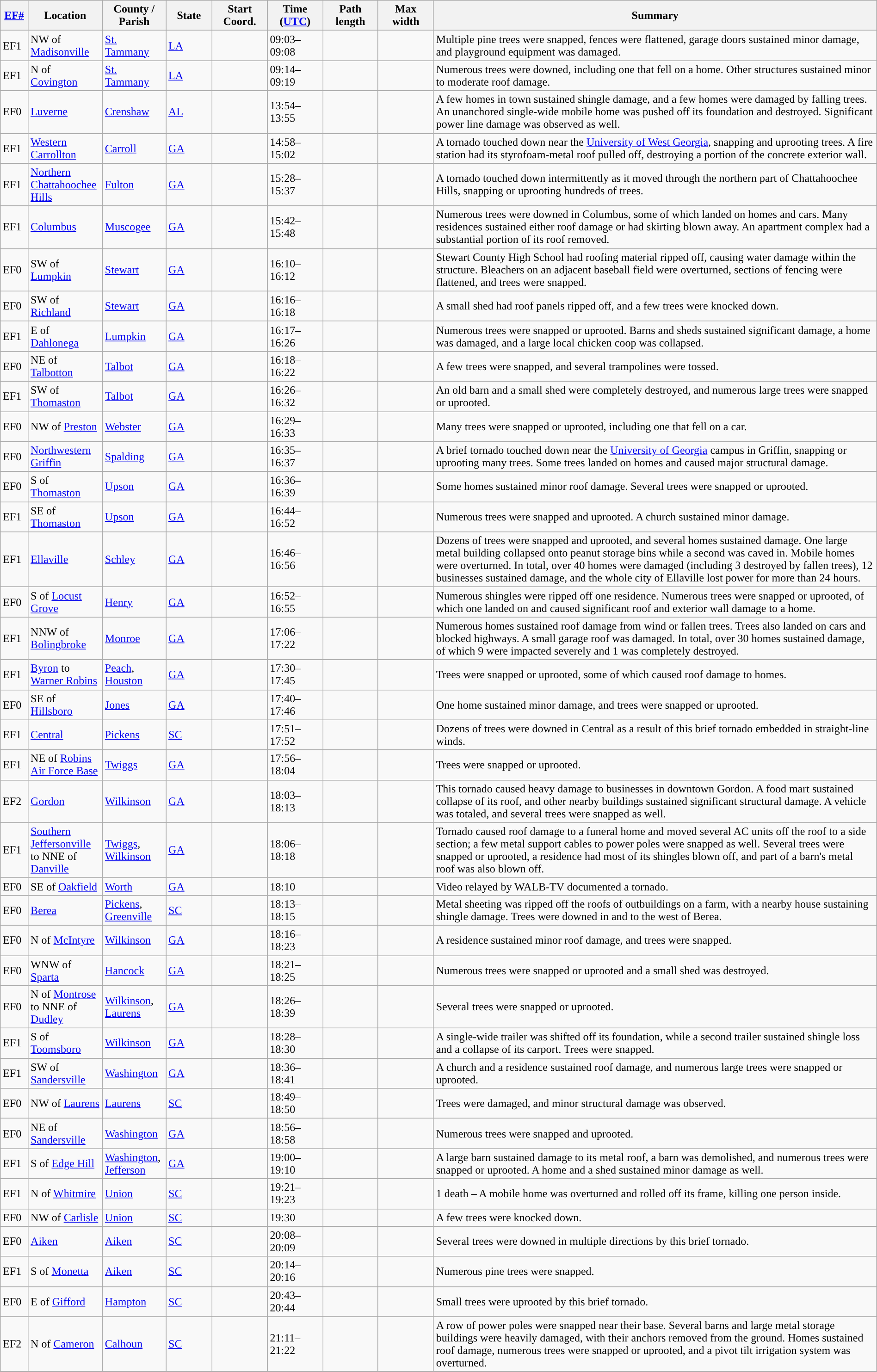<table class="wikitable sortable" style="width:100%;">
<tr>
<th scope="col"  style="width:3%; text-align:center;"><a href='#'>EF#</a></th>
<th scope="col"  style="width:7%; text-align:center;" class="unsortable">Location</th>
<th scope="col"  style="width:6%; text-align:center;" class="unsortable">County / Parish</th>
<th scope="col"  style="width:5%; text-align:center;">State</th>
<th scope="col"  style="width:6%; text-align:center;">Start Coord.</th>
<th scope="col"  style="width:6%; text-align:center;">Time (<a href='#'>UTC</a>)</th>
<th scope="col"  style="width:6%; text-align:center;">Path length</th>
<th scope="col"  style="width:6%; text-align:center;">Max width</th>
<th scope="col" class="unsortable" style="width:48%; text-align:center;">Summary</th>
</tr>
<tr>
<td>EF1</td>
<td>NW of <a href='#'>Madisonville</a></td>
<td><a href='#'>St. Tammany</a></td>
<td><a href='#'>LA</a></td>
<td></td>
<td>09:03–09:08</td>
<td></td>
<td></td>
<td>Multiple pine trees were snapped, fences were flattened, garage doors sustained minor damage, and playground equipment was damaged.</td>
</tr>
<tr>
<td>EF1</td>
<td>N of <a href='#'>Covington</a></td>
<td><a href='#'>St. Tammany</a></td>
<td><a href='#'>LA</a></td>
<td></td>
<td>09:14–09:19</td>
<td></td>
<td></td>
<td>Numerous trees were downed, including one that fell on a home. Other structures sustained minor to moderate roof damage.</td>
</tr>
<tr>
<td>EF0</td>
<td><a href='#'>Luverne</a></td>
<td><a href='#'>Crenshaw</a></td>
<td><a href='#'>AL</a></td>
<td></td>
<td>13:54–13:55</td>
<td></td>
<td></td>
<td>A few homes in town sustained shingle damage, and a few homes were damaged by falling trees. An unanchored single-wide mobile home was pushed off its foundation and destroyed. Significant power line damage was observed as well.</td>
</tr>
<tr>
<td>EF1</td>
<td><a href='#'>Western Carrollton</a></td>
<td><a href='#'>Carroll</a></td>
<td><a href='#'>GA</a></td>
<td></td>
<td>14:58–15:02</td>
<td></td>
<td></td>
<td>A tornado touched down near the <a href='#'>University of West Georgia</a>, snapping and uprooting trees. A fire station had its styrofoam-metal roof pulled off, destroying a portion of the concrete exterior wall.</td>
</tr>
<tr>
<td>EF1</td>
<td><a href='#'>Northern Chattahoochee Hills</a></td>
<td><a href='#'>Fulton</a></td>
<td><a href='#'>GA</a></td>
<td></td>
<td>15:28–15:37</td>
<td></td>
<td></td>
<td>A tornado touched down intermittently as it moved through the northern part of Chattahoochee Hills, snapping or uprooting hundreds of trees.</td>
</tr>
<tr>
<td>EF1</td>
<td><a href='#'>Columbus</a></td>
<td><a href='#'>Muscogee</a></td>
<td><a href='#'>GA</a></td>
<td></td>
<td>15:42–15:48</td>
<td></td>
<td></td>
<td>Numerous trees were downed in Columbus, some of which landed on homes and cars. Many residences sustained either roof damage or had skirting blown away. An apartment complex had a substantial portion of its roof removed.</td>
</tr>
<tr>
<td>EF0</td>
<td>SW of <a href='#'>Lumpkin</a></td>
<td><a href='#'>Stewart</a></td>
<td><a href='#'>GA</a></td>
<td></td>
<td>16:10–16:12</td>
<td></td>
<td></td>
<td>Stewart County High School had roofing material ripped off, causing water damage within the structure. Bleachers on an adjacent baseball field were overturned, sections of fencing were flattened, and trees were snapped.</td>
</tr>
<tr>
<td>EF0</td>
<td>SW of <a href='#'>Richland</a></td>
<td><a href='#'>Stewart</a></td>
<td><a href='#'>GA</a></td>
<td></td>
<td>16:16–16:18</td>
<td></td>
<td></td>
<td>A small shed had roof panels ripped off, and a few trees were knocked down.</td>
</tr>
<tr>
<td>EF1</td>
<td>E of <a href='#'>Dahlonega</a></td>
<td><a href='#'>Lumpkin</a></td>
<td><a href='#'>GA</a></td>
<td></td>
<td>16:17–16:26</td>
<td></td>
<td></td>
<td>Numerous trees were snapped or uprooted. Barns and sheds sustained significant damage, a home was damaged, and a large local chicken coop was collapsed.</td>
</tr>
<tr>
<td>EF0</td>
<td>NE of <a href='#'>Talbotton</a></td>
<td><a href='#'>Talbot</a></td>
<td><a href='#'>GA</a></td>
<td></td>
<td>16:18–16:22</td>
<td></td>
<td></td>
<td>A few trees were snapped, and several trampolines were tossed.</td>
</tr>
<tr>
<td>EF1</td>
<td>SW of <a href='#'>Thomaston</a></td>
<td><a href='#'>Talbot</a></td>
<td><a href='#'>GA</a></td>
<td></td>
<td>16:26–16:32</td>
<td></td>
<td></td>
<td>An old barn and a small shed were completely destroyed, and numerous large trees were snapped or uprooted.</td>
</tr>
<tr>
<td>EF0</td>
<td>NW of <a href='#'>Preston</a></td>
<td><a href='#'>Webster</a></td>
<td><a href='#'>GA</a></td>
<td></td>
<td>16:29–16:33</td>
<td></td>
<td></td>
<td>Many trees were snapped or uprooted, including one that fell on a car.</td>
</tr>
<tr>
<td>EF0</td>
<td><a href='#'>Northwestern Griffin</a></td>
<td><a href='#'>Spalding</a></td>
<td><a href='#'>GA</a></td>
<td></td>
<td>16:35–16:37</td>
<td></td>
<td></td>
<td>A brief tornado touched down near the <a href='#'>University of Georgia</a> campus in Griffin, snapping or uprooting many trees. Some trees landed on homes and caused major structural damage.</td>
</tr>
<tr>
<td>EF0</td>
<td>S of <a href='#'>Thomaston</a></td>
<td><a href='#'>Upson</a></td>
<td><a href='#'>GA</a></td>
<td></td>
<td>16:36–16:39</td>
<td></td>
<td></td>
<td>Some homes sustained minor roof damage. Several trees were snapped or uprooted.</td>
</tr>
<tr>
<td>EF1</td>
<td>SE of <a href='#'>Thomaston</a></td>
<td><a href='#'>Upson</a></td>
<td><a href='#'>GA</a></td>
<td></td>
<td>16:44–16:52</td>
<td></td>
<td></td>
<td>Numerous trees were snapped and uprooted. A church sustained minor damage.</td>
</tr>
<tr>
<td>EF1</td>
<td><a href='#'>Ellaville</a></td>
<td><a href='#'>Schley</a></td>
<td><a href='#'>GA</a></td>
<td></td>
<td>16:46–16:56</td>
<td></td>
<td></td>
<td>Dozens of trees were snapped and uprooted, and several homes sustained damage. One large metal building collapsed onto peanut storage bins while a second was caved in. Mobile homes were overturned. In total, over 40 homes were damaged (including 3 destroyed by fallen trees), 12 businesses sustained damage, and the whole city of Ellaville lost power for more than 24 hours.</td>
</tr>
<tr>
<td>EF0</td>
<td>S of <a href='#'>Locust Grove</a></td>
<td><a href='#'>Henry</a></td>
<td><a href='#'>GA</a></td>
<td></td>
<td>16:52–16:55</td>
<td></td>
<td></td>
<td>Numerous shingles were ripped off one residence. Numerous trees were snapped or uprooted, of which one landed on and caused significant roof and exterior wall damage to a home.</td>
</tr>
<tr>
<td>EF1</td>
<td>NNW of <a href='#'>Bolingbroke</a></td>
<td><a href='#'>Monroe</a></td>
<td><a href='#'>GA</a></td>
<td></td>
<td>17:06–17:22</td>
<td></td>
<td></td>
<td>Numerous homes sustained roof damage from wind or fallen trees. Trees also landed on cars and blocked highways. A small garage roof was damaged. In total, over 30 homes sustained damage, of which 9 were impacted severely and 1 was completely destroyed.</td>
</tr>
<tr>
<td>EF1</td>
<td><a href='#'>Byron</a> to <a href='#'>Warner Robins</a></td>
<td><a href='#'>Peach</a>, <a href='#'>Houston</a></td>
<td><a href='#'>GA</a></td>
<td></td>
<td>17:30–17:45</td>
<td></td>
<td></td>
<td>Trees were snapped or uprooted, some of which caused roof damage to homes.</td>
</tr>
<tr>
<td>EF0</td>
<td>SE of <a href='#'>Hillsboro</a></td>
<td><a href='#'>Jones</a></td>
<td><a href='#'>GA</a></td>
<td></td>
<td>17:40–17:46</td>
<td></td>
<td></td>
<td>One home sustained minor damage, and trees were snapped or uprooted.</td>
</tr>
<tr>
<td>EF1</td>
<td><a href='#'>Central</a></td>
<td><a href='#'>Pickens</a></td>
<td><a href='#'>SC</a></td>
<td></td>
<td>17:51–17:52</td>
<td></td>
<td></td>
<td>Dozens of trees were downed in Central as a result of this brief tornado embedded in straight-line winds.</td>
</tr>
<tr>
<td>EF1</td>
<td>NE of <a href='#'>Robins Air Force Base</a></td>
<td><a href='#'>Twiggs</a></td>
<td><a href='#'>GA</a></td>
<td></td>
<td>17:56–18:04</td>
<td></td>
<td></td>
<td>Trees were snapped or uprooted.</td>
</tr>
<tr>
<td>EF2</td>
<td><a href='#'>Gordon</a></td>
<td><a href='#'>Wilkinson</a></td>
<td><a href='#'>GA</a></td>
<td></td>
<td>18:03–18:13</td>
<td></td>
<td></td>
<td>This tornado caused heavy damage to businesses in downtown Gordon. A food mart sustained collapse of its roof, and other nearby buildings sustained significant structural damage. A vehicle was totaled, and several trees were snapped as well.</td>
</tr>
<tr>
<td>EF1</td>
<td><a href='#'>Southern Jeffersonville</a> to NNE of <a href='#'>Danville</a></td>
<td><a href='#'>Twiggs</a>, <a href='#'>Wilkinson</a></td>
<td><a href='#'>GA</a></td>
<td></td>
<td>18:06–18:18</td>
<td></td>
<td></td>
<td>Tornado caused roof damage to a funeral home and moved several AC units off the roof to a side section; a few metal support cables to power poles were snapped as well. Several trees were snapped or uprooted, a residence had most of its shingles blown off, and part of a barn's metal roof was also blown off.</td>
</tr>
<tr>
<td>EF0</td>
<td>SE of <a href='#'>Oakfield</a></td>
<td><a href='#'>Worth</a></td>
<td><a href='#'>GA</a></td>
<td></td>
<td>18:10</td>
<td></td>
<td></td>
<td>Video relayed by WALB-TV documented a tornado.</td>
</tr>
<tr>
<td>EF0</td>
<td><a href='#'>Berea</a></td>
<td><a href='#'>Pickens</a>, <a href='#'>Greenville</a></td>
<td><a href='#'>SC</a></td>
<td></td>
<td>18:13–18:15</td>
<td></td>
<td></td>
<td>Metal sheeting was ripped off the roofs of outbuildings on a farm, with a nearby house sustaining shingle damage. Trees were downed in and to the west of Berea.</td>
</tr>
<tr>
<td>EF0</td>
<td>N of <a href='#'>McIntyre</a></td>
<td><a href='#'>Wilkinson</a></td>
<td><a href='#'>GA</a></td>
<td></td>
<td>18:16–18:23</td>
<td></td>
<td></td>
<td>A residence sustained minor roof damage, and trees were snapped.</td>
</tr>
<tr>
<td>EF0</td>
<td>WNW of <a href='#'>Sparta</a></td>
<td><a href='#'>Hancock</a></td>
<td><a href='#'>GA</a></td>
<td></td>
<td>18:21–18:25</td>
<td></td>
<td></td>
<td>Numerous trees were snapped or uprooted and a small shed was destroyed.</td>
</tr>
<tr>
<td>EF0</td>
<td>N of <a href='#'>Montrose</a> to NNE of <a href='#'>Dudley</a></td>
<td><a href='#'>Wilkinson</a>, <a href='#'>Laurens</a></td>
<td><a href='#'>GA</a></td>
<td></td>
<td>18:26–18:39</td>
<td></td>
<td></td>
<td>Several trees were snapped or uprooted.</td>
</tr>
<tr>
<td>EF1</td>
<td>S of <a href='#'>Toomsboro</a></td>
<td><a href='#'>Wilkinson</a></td>
<td><a href='#'>GA</a></td>
<td></td>
<td>18:28–18:30</td>
<td></td>
<td></td>
<td>A single-wide trailer was shifted off its foundation, while a second trailer sustained shingle loss and a collapse of its carport. Trees were snapped.</td>
</tr>
<tr>
<td>EF1</td>
<td>SW of <a href='#'>Sandersville</a></td>
<td><a href='#'>Washington</a></td>
<td><a href='#'>GA</a></td>
<td></td>
<td>18:36–18:41</td>
<td></td>
<td></td>
<td>A church and a residence sustained roof damage, and numerous large trees were snapped or uprooted.</td>
</tr>
<tr>
<td>EF0</td>
<td>NW of <a href='#'>Laurens</a></td>
<td><a href='#'>Laurens</a></td>
<td><a href='#'>SC</a></td>
<td></td>
<td>18:49–18:50</td>
<td></td>
<td></td>
<td>Trees were damaged, and minor structural damage was observed.</td>
</tr>
<tr>
<td>EF0</td>
<td>NE of <a href='#'>Sandersville</a></td>
<td><a href='#'>Washington</a></td>
<td><a href='#'>GA</a></td>
<td></td>
<td>18:56–18:58</td>
<td></td>
<td></td>
<td>Numerous trees were snapped and uprooted.</td>
</tr>
<tr>
<td>EF1</td>
<td>S of <a href='#'>Edge Hill</a></td>
<td><a href='#'>Washington</a>, <a href='#'>Jefferson</a></td>
<td><a href='#'>GA</a></td>
<td></td>
<td>19:00–19:10</td>
<td></td>
<td></td>
<td>A large barn sustained damage to its metal roof, a barn was demolished, and numerous trees were snapped or uprooted. A home and a shed sustained minor damage as well.</td>
</tr>
<tr>
<td>EF1</td>
<td>N of <a href='#'>Whitmire</a></td>
<td><a href='#'>Union</a></td>
<td><a href='#'>SC</a></td>
<td></td>
<td>19:21–19:23</td>
<td></td>
<td></td>
<td>1 death – A mobile home was overturned and rolled off its frame, killing one person inside.</td>
</tr>
<tr>
<td>EF0</td>
<td>NW of <a href='#'>Carlisle</a></td>
<td><a href='#'>Union</a></td>
<td><a href='#'>SC</a></td>
<td></td>
<td>19:30</td>
<td></td>
<td></td>
<td>A few trees were knocked down.</td>
</tr>
<tr>
<td>EF0</td>
<td><a href='#'>Aiken</a></td>
<td><a href='#'>Aiken</a></td>
<td><a href='#'>SC</a></td>
<td></td>
<td>20:08–20:09</td>
<td></td>
<td></td>
<td>Several trees were downed in multiple directions by this brief tornado.</td>
</tr>
<tr>
<td>EF1</td>
<td>S of <a href='#'>Monetta</a></td>
<td><a href='#'>Aiken</a></td>
<td><a href='#'>SC</a></td>
<td></td>
<td>20:14–20:16</td>
<td></td>
<td></td>
<td>Numerous pine trees were snapped.</td>
</tr>
<tr>
<td>EF0</td>
<td>E of <a href='#'>Gifford</a></td>
<td><a href='#'>Hampton</a></td>
<td><a href='#'>SC</a></td>
<td></td>
<td>20:43–20:44</td>
<td></td>
<td></td>
<td>Small trees were uprooted by this brief tornado.</td>
</tr>
<tr>
<td>EF2</td>
<td>N of <a href='#'>Cameron</a></td>
<td><a href='#'>Calhoun</a></td>
<td><a href='#'>SC</a></td>
<td></td>
<td>21:11–21:22</td>
<td></td>
<td></td>
<td>A row of power poles were snapped near their base. Several barns and large metal storage buildings were heavily damaged, with their anchors removed from the ground. Homes sustained roof damage, numerous trees were snapped or uprooted, and a pivot tilt irrigation system was overturned.</td>
</tr>
<tr>
</tr>
</table>
